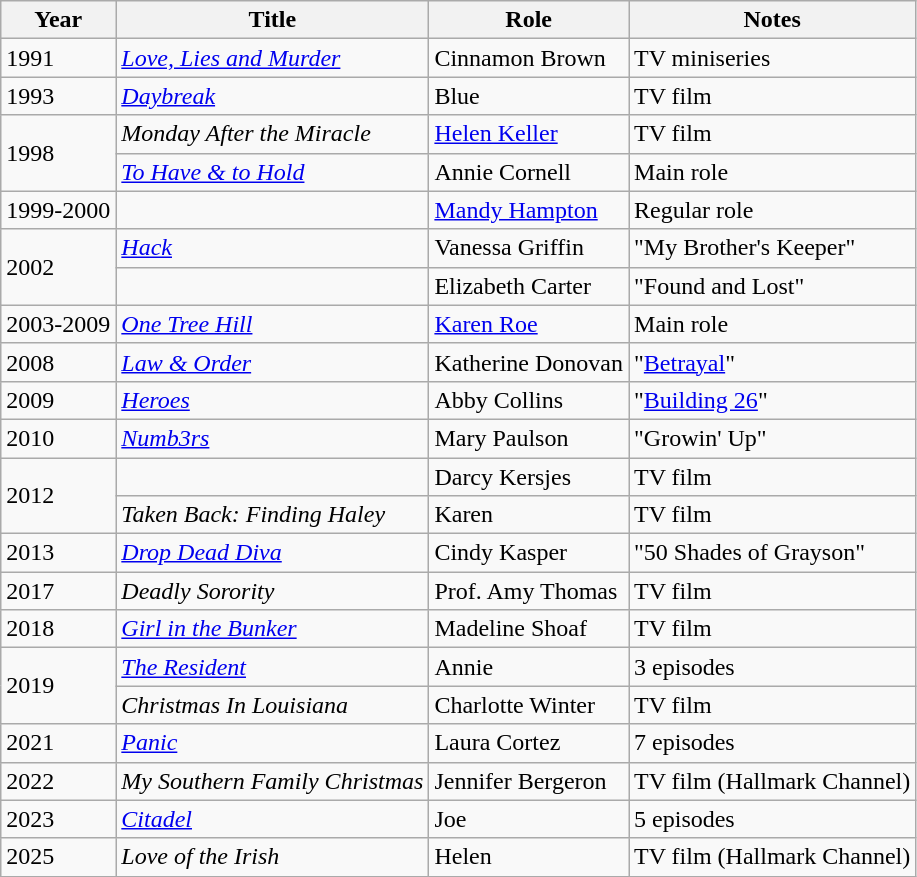<table class="wikitable sortable">
<tr>
<th>Year</th>
<th>Title</th>
<th>Role</th>
<th class="unsortable">Notes</th>
</tr>
<tr>
<td>1991</td>
<td><em><a href='#'>Love, Lies and Murder</a></em></td>
<td>Cinnamon Brown</td>
<td>TV miniseries</td>
</tr>
<tr>
<td>1993</td>
<td><em><a href='#'>Daybreak</a></em></td>
<td>Blue</td>
<td>TV film</td>
</tr>
<tr>
<td rowspan="2">1998</td>
<td><em>Monday After the Miracle</em></td>
<td><a href='#'>Helen Keller</a></td>
<td>TV film</td>
</tr>
<tr>
<td><em><a href='#'>To Have & to Hold</a></em></td>
<td>Annie Cornell</td>
<td>Main role</td>
</tr>
<tr>
<td>1999-2000</td>
<td><em></em></td>
<td><a href='#'>Mandy Hampton</a></td>
<td>Regular role</td>
</tr>
<tr>
<td rowspan="2">2002</td>
<td><em><a href='#'>Hack</a></em></td>
<td>Vanessa Griffin</td>
<td>"My Brother's Keeper"</td>
</tr>
<tr>
<td><em></em></td>
<td>Elizabeth Carter</td>
<td>"Found and Lost"</td>
</tr>
<tr>
<td>2003-2009</td>
<td><em><a href='#'>One Tree Hill</a></em></td>
<td><a href='#'>Karen Roe</a></td>
<td>Main role</td>
</tr>
<tr>
<td>2008</td>
<td><em><a href='#'>Law & Order</a></em></td>
<td>Katherine Donovan</td>
<td>"<a href='#'>Betrayal</a>"</td>
</tr>
<tr>
<td>2009</td>
<td><em><a href='#'>Heroes</a></em></td>
<td>Abby Collins</td>
<td>"<a href='#'>Building 26</a>"</td>
</tr>
<tr>
<td>2010</td>
<td><em><a href='#'>Numb3rs</a></em></td>
<td>Mary Paulson</td>
<td>"Growin' Up"</td>
</tr>
<tr>
<td rowspan="2">2012</td>
<td><em></em></td>
<td>Darcy Kersjes</td>
<td>TV film</td>
</tr>
<tr>
<td><em>Taken Back: Finding Haley</em></td>
<td>Karen</td>
<td>TV film</td>
</tr>
<tr>
<td>2013</td>
<td><em><a href='#'>Drop Dead Diva</a></em></td>
<td>Cindy Kasper</td>
<td>"50 Shades of Grayson"</td>
</tr>
<tr>
<td>2017</td>
<td><em>Deadly Sorority</em></td>
<td>Prof. Amy Thomas</td>
<td>TV film</td>
</tr>
<tr>
<td>2018</td>
<td><em><a href='#'>Girl in the Bunker</a></em></td>
<td>Madeline Shoaf</td>
<td>TV film</td>
</tr>
<tr>
<td rowspan="2">2019</td>
<td><em><a href='#'>The Resident</a></em></td>
<td>Annie</td>
<td>3 episodes</td>
</tr>
<tr>
<td><em>Christmas In Louisiana</em></td>
<td>Charlotte Winter</td>
<td>TV film</td>
</tr>
<tr>
<td>2021</td>
<td><em><a href='#'>Panic</a></em></td>
<td>Laura Cortez</td>
<td>7 episodes</td>
</tr>
<tr>
<td>2022</td>
<td><em>My Southern Family Christmas</em></td>
<td>Jennifer Bergeron</td>
<td>TV film (Hallmark Channel)</td>
</tr>
<tr>
<td>2023</td>
<td><em><a href='#'>Citadel</a></em></td>
<td>Joe</td>
<td>5 episodes</td>
</tr>
<tr>
<td>2025</td>
<td><em>Love of the Irish</em></td>
<td>Helen</td>
<td>TV film (Hallmark Channel)</td>
</tr>
</table>
